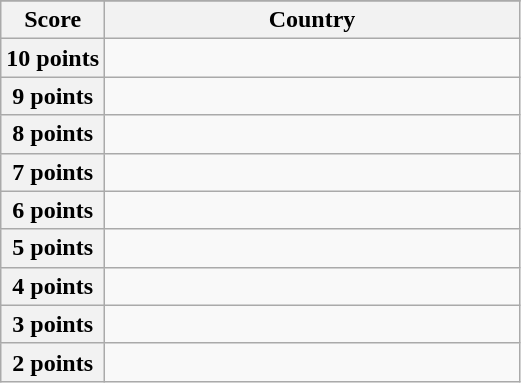<table class="wikitable">
<tr>
</tr>
<tr>
<th scope="col" width="20%">Score</th>
<th scope="col">Country</th>
</tr>
<tr>
<th scope="row">10 points</th>
<td></td>
</tr>
<tr>
<th scope="row">9 points</th>
<td></td>
</tr>
<tr>
<th scope="row">8 points</th>
<td></td>
</tr>
<tr>
<th scope="row">7 points</th>
<td></td>
</tr>
<tr>
<th scope="row">6 points</th>
<td></td>
</tr>
<tr>
<th scope="row">5 points</th>
<td></td>
</tr>
<tr>
<th scope="row">4 points</th>
<td></td>
</tr>
<tr>
<th scope="row">3 points</th>
<td></td>
</tr>
<tr>
<th scope="row">2 points</th>
<td></td>
</tr>
</table>
